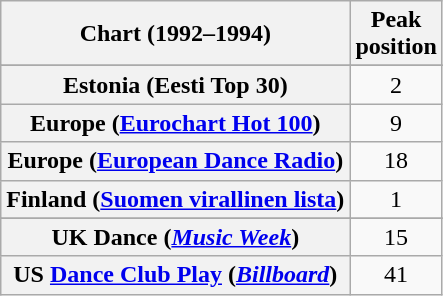<table class="wikitable sortable plainrowheaders" style="text-align:center">
<tr>
<th>Chart (1992–1994)</th>
<th>Peak<br>position</th>
</tr>
<tr>
</tr>
<tr>
</tr>
<tr>
</tr>
<tr>
<th scope="row">Estonia (Eesti Top 30)</th>
<td align="center">2</td>
</tr>
<tr>
<th scope="row">Europe (<a href='#'>Eurochart Hot 100</a>)</th>
<td>9</td>
</tr>
<tr>
<th scope="row">Europe (<a href='#'>European Dance Radio</a>)</th>
<td>18</td>
</tr>
<tr>
<th scope="row">Finland (<a href='#'>Suomen virallinen lista</a>)</th>
<td>1</td>
</tr>
<tr>
</tr>
<tr>
</tr>
<tr>
</tr>
<tr>
</tr>
<tr>
</tr>
<tr>
</tr>
<tr>
</tr>
<tr>
</tr>
<tr>
</tr>
<tr>
</tr>
<tr>
<th scope="row">UK Dance (<em><a href='#'>Music Week</a></em>)</th>
<td>15</td>
</tr>
<tr>
<th scope="row">US <a href='#'>Dance Club Play</a> (<em><a href='#'>Billboard</a></em>)</th>
<td>41</td>
</tr>
</table>
